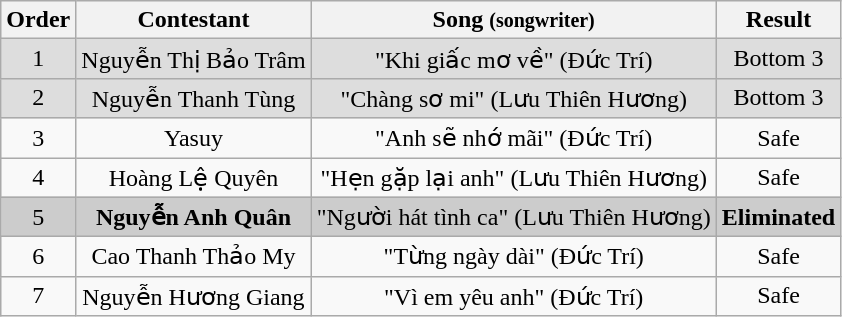<table class="wikitable plainrowheaders" style="text-align:center;">
<tr style="background:#f2f2f2;">
<th scope="col">Order</th>
<th scope="col">Contestant</th>
<th scope="col">Song <small>(songwriter)</small></th>
<th scope="col">Result</th>
</tr>
<tr style="background:#ddd;">
<td>1</td>
<td scope="row">Nguyễn Thị Bảo Trâm</td>
<td>"Khi giấc mơ về" (Đức Trí)</td>
<td>Bottom 3</td>
</tr>
<tr style="background:#ddd;">
<td>2</td>
<td scope="row">Nguyễn Thanh Tùng</td>
<td>"Chàng sơ mi" (Lưu Thiên Hương)</td>
<td>Bottom 3</td>
</tr>
<tr>
<td>3</td>
<td scope="row">Yasuy</td>
<td>"Anh sẽ nhớ mãi" (Đức Trí)</td>
<td>Safe</td>
</tr>
<tr>
<td>4</td>
<td scope="row">Hoàng Lệ Quyên</td>
<td>"Hẹn gặp lại anh" (Lưu Thiên Hương)</td>
<td>Safe</td>
</tr>
<tr style="background:#ccc;">
<td>5</td>
<td scope="row"><strong>Nguyễn Anh Quân</strong></td>
<td>"Người hát tình ca" (Lưu Thiên Hương)</td>
<td><strong>Eliminated</strong></td>
</tr>
<tr>
<td>6</td>
<td scope="row">Cao Thanh Thảo My</td>
<td>"Từng ngày dài" (Đức Trí)</td>
<td>Safe</td>
</tr>
<tr>
<td>7</td>
<td scope="row">Nguyễn Hương Giang</td>
<td>"Vì em yêu anh" (Đức Trí)</td>
<td>Safe</td>
</tr>
</table>
